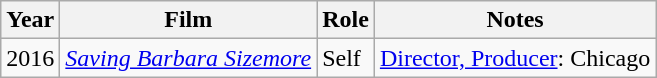<table class="wikitable sortable">
<tr>
<th>Year</th>
<th>Film</th>
<th>Role</th>
<th class="unsortable">Notes</th>
</tr>
<tr>
<td>2016</td>
<td><em><a href='#'>Saving Barbara Sizemore</a></em></td>
<td>Self</td>
<td><a href='#'>Director, Producer</a>: Chicago</td>
</tr>
</table>
